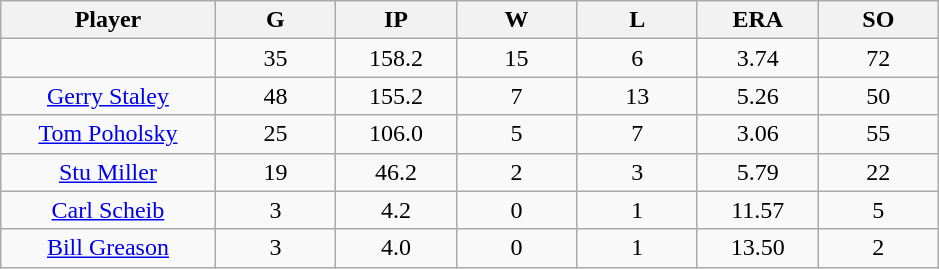<table class="wikitable sortable">
<tr>
<th bgcolor="#DDDDFF" width="16%">Player</th>
<th bgcolor="#DDDDFF" width="9%">G</th>
<th bgcolor="#DDDDFF" width="9%">IP</th>
<th bgcolor="#DDDDFF" width="9%">W</th>
<th bgcolor="#DDDDFF" width="9%">L</th>
<th bgcolor="#DDDDFF" width="9%">ERA</th>
<th bgcolor="#DDDDFF" width="9%">SO</th>
</tr>
<tr align="center">
<td></td>
<td>35</td>
<td>158.2</td>
<td>15</td>
<td>6</td>
<td>3.74</td>
<td>72</td>
</tr>
<tr align="center">
<td><a href='#'>Gerry Staley</a></td>
<td>48</td>
<td>155.2</td>
<td>7</td>
<td>13</td>
<td>5.26</td>
<td>50</td>
</tr>
<tr align=center>
<td><a href='#'>Tom Poholsky</a></td>
<td>25</td>
<td>106.0</td>
<td>5</td>
<td>7</td>
<td>3.06</td>
<td>55</td>
</tr>
<tr align=center>
<td><a href='#'>Stu Miller</a></td>
<td>19</td>
<td>46.2</td>
<td>2</td>
<td>3</td>
<td>5.79</td>
<td>22</td>
</tr>
<tr align=center>
<td><a href='#'>Carl Scheib</a></td>
<td>3</td>
<td>4.2</td>
<td>0</td>
<td>1</td>
<td>11.57</td>
<td>5</td>
</tr>
<tr align=center>
<td><a href='#'>Bill Greason</a></td>
<td>3</td>
<td>4.0</td>
<td>0</td>
<td>1</td>
<td>13.50</td>
<td>2</td>
</tr>
</table>
